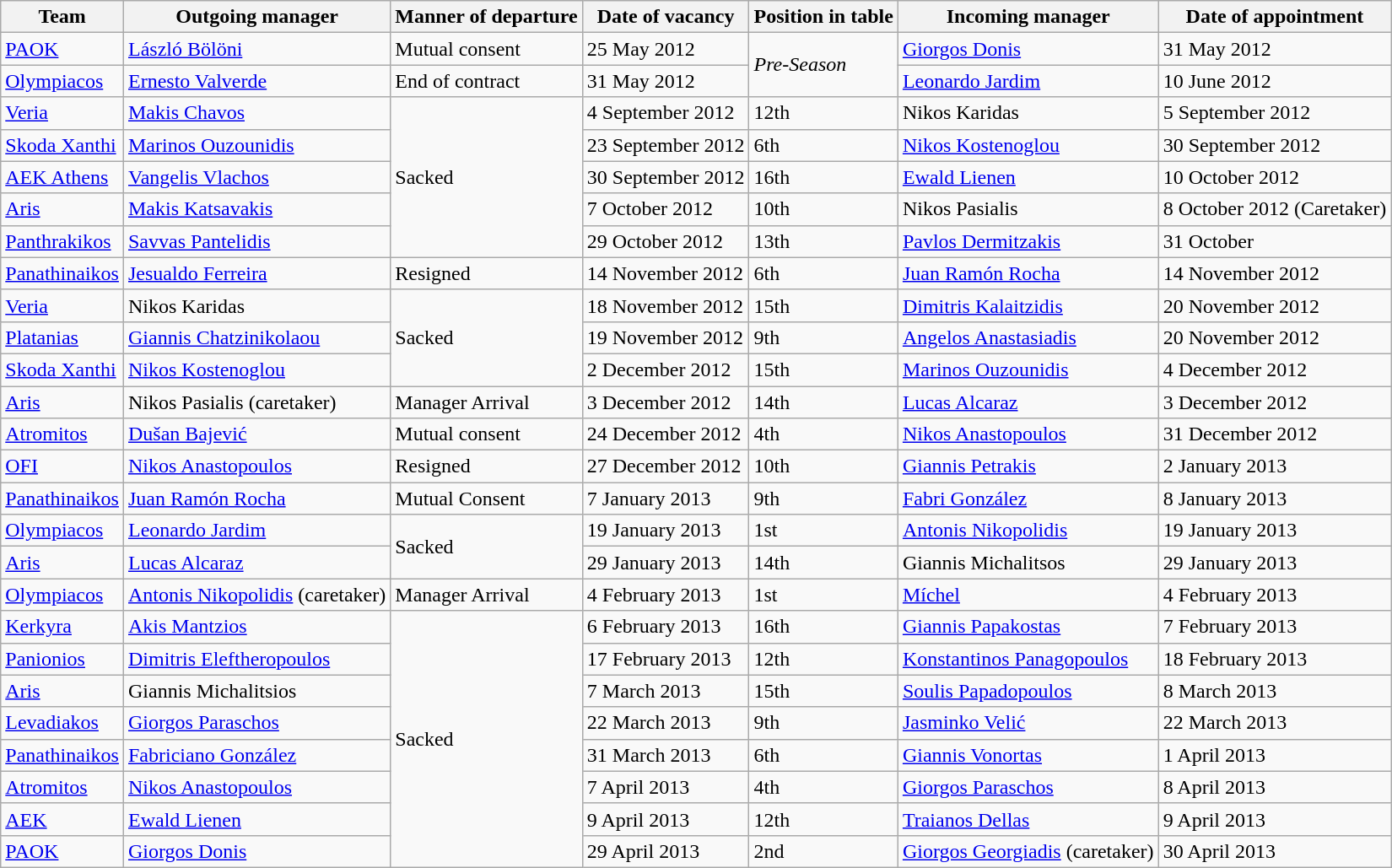<table class="wikitable sortable" style="text-align: left;" style="font-size: 85%">
<tr>
<th>Team</th>
<th>Outgoing manager</th>
<th>Manner of departure</th>
<th>Date of vacancy</th>
<th>Position in table</th>
<th>Incoming manager</th>
<th>Date of appointment</th>
</tr>
<tr>
<td><a href='#'>PAOK</a></td>
<td> <a href='#'>László Bölöni</a></td>
<td>Mutual consent</td>
<td>25 May 2012</td>
<td rowspan="2"><em>Pre-Season</em></td>
<td> <a href='#'>Giorgos Donis</a></td>
<td>31 May 2012</td>
</tr>
<tr>
<td><a href='#'>Olympiacos</a></td>
<td> <a href='#'>Ernesto Valverde</a></td>
<td>End of contract</td>
<td>31 Μay 2012</td>
<td> <a href='#'>Leonardo Jardim</a></td>
<td>10 June 2012</td>
</tr>
<tr>
<td><a href='#'>Veria</a></td>
<td> <a href='#'>Makis Chavos</a></td>
<td rowspan="5">Sacked</td>
<td>4 September 2012</td>
<td>12th</td>
<td> Nikos Karidas</td>
<td>5 September 2012</td>
</tr>
<tr>
<td><a href='#'>Skoda Xanthi</a></td>
<td> <a href='#'>Marinos Ouzounidis</a></td>
<td>23 September 2012</td>
<td>6th</td>
<td> <a href='#'>Nikos Kostenoglou</a></td>
<td>30 September 2012</td>
</tr>
<tr>
<td><a href='#'>AEK Athens</a></td>
<td> <a href='#'>Vangelis Vlachos</a></td>
<td>30 September 2012</td>
<td>16th</td>
<td> <a href='#'>Ewald Lienen</a></td>
<td>10 October 2012</td>
</tr>
<tr>
<td><a href='#'>Aris</a></td>
<td> <a href='#'>Makis Katsavakis</a></td>
<td>7 October 2012</td>
<td>10th</td>
<td> Nikos Pasialis</td>
<td>8 October 2012 (Caretaker)</td>
</tr>
<tr>
<td><a href='#'>Panthrakikos</a></td>
<td> <a href='#'>Savvas Pantelidis</a></td>
<td>29 October 2012</td>
<td>13th</td>
<td> <a href='#'>Pavlos Dermitzakis</a></td>
<td>31 October</td>
</tr>
<tr>
<td><a href='#'>Panathinaikos</a></td>
<td> <a href='#'>Jesualdo Ferreira</a></td>
<td>Resigned</td>
<td>14 November 2012</td>
<td>6th</td>
<td> <a href='#'>Juan Ramón Rocha</a></td>
<td>14 November 2012</td>
</tr>
<tr>
<td><a href='#'>Veria</a></td>
<td> Nikos Karidas</td>
<td rowspan="3">Sacked</td>
<td>18 November 2012</td>
<td>15th</td>
<td> <a href='#'>Dimitris Kalaitzidis</a></td>
<td>20 November 2012</td>
</tr>
<tr>
<td><a href='#'>Platanias</a></td>
<td> <a href='#'>Giannis Chatzinikolaou</a></td>
<td>19 November 2012</td>
<td>9th</td>
<td> <a href='#'>Angelos Anastasiadis</a></td>
<td>20 November 2012</td>
</tr>
<tr>
<td><a href='#'>Skoda Xanthi</a></td>
<td> <a href='#'>Nikos Kostenoglou</a></td>
<td>2 December 2012</td>
<td>15th</td>
<td> <a href='#'>Marinos Ouzounidis</a></td>
<td>4 December 2012</td>
</tr>
<tr>
<td><a href='#'>Aris</a></td>
<td> Nikos Pasialis (caretaker)</td>
<td>Manager Arrival</td>
<td>3 December 2012</td>
<td>14th</td>
<td> <a href='#'>Lucas Alcaraz</a></td>
<td>3 December 2012</td>
</tr>
<tr>
<td><a href='#'>Atromitos</a></td>
<td> <a href='#'>Dušan Bajević</a></td>
<td>Mutual consent</td>
<td>24 December 2012</td>
<td>4th</td>
<td> <a href='#'>Nikos Anastopoulos</a></td>
<td>31 December 2012</td>
</tr>
<tr>
<td><a href='#'>OFI</a></td>
<td> <a href='#'>Nikos Anastopoulos</a></td>
<td>Resigned</td>
<td>27 December 2012</td>
<td>10th</td>
<td> <a href='#'>Giannis Petrakis</a></td>
<td>2 January 2013</td>
</tr>
<tr>
<td><a href='#'>Panathinaikos</a></td>
<td> <a href='#'>Juan Ramón Rocha</a></td>
<td>Mutual Consent</td>
<td>7 January 2013</td>
<td>9th</td>
<td> <a href='#'>Fabri González</a></td>
<td>8 January 2013</td>
</tr>
<tr>
<td><a href='#'>Olympiacos</a></td>
<td> <a href='#'>Leonardo Jardim</a></td>
<td rowspan="2">Sacked</td>
<td>19 January 2013</td>
<td>1st</td>
<td> <a href='#'>Antonis Nikopolidis</a></td>
<td>19 January 2013</td>
</tr>
<tr>
<td><a href='#'>Aris</a></td>
<td> <a href='#'>Lucas Alcaraz</a></td>
<td>29 January 2013</td>
<td>14th</td>
<td> Giannis Michalitsos</td>
<td>29 January 2013</td>
</tr>
<tr>
<td><a href='#'>Olympiacos</a></td>
<td> <a href='#'>Antonis Nikopolidis</a> (caretaker)</td>
<td>Manager Arrival</td>
<td>4 February 2013</td>
<td>1st</td>
<td> <a href='#'>Míchel</a></td>
<td>4 February 2013</td>
</tr>
<tr>
<td><a href='#'>Kerkyra</a></td>
<td> <a href='#'>Akis Mantzios</a></td>
<td rowspan="8">Sacked</td>
<td>6 February 2013</td>
<td>16th</td>
<td> <a href='#'>Giannis Papakostas</a></td>
<td>7 February 2013</td>
</tr>
<tr>
<td><a href='#'>Panionios</a></td>
<td> <a href='#'>Dimitris Eleftheropoulos</a></td>
<td>17 February 2013</td>
<td>12th</td>
<td> <a href='#'>Konstantinos Panagopoulos</a></td>
<td>18 February 2013</td>
</tr>
<tr>
<td><a href='#'>Aris</a></td>
<td> Giannis Michalitsios</td>
<td>7 March 2013</td>
<td>15th</td>
<td> <a href='#'>Soulis Papadopoulos</a></td>
<td>8 March 2013</td>
</tr>
<tr>
<td><a href='#'>Levadiakos</a></td>
<td> <a href='#'>Giorgos Paraschos</a></td>
<td>22 March 2013</td>
<td>9th</td>
<td> <a href='#'>Jasminko Velić</a></td>
<td>22 March 2013</td>
</tr>
<tr>
<td><a href='#'>Panathinaikos</a></td>
<td> <a href='#'>Fabriciano González</a></td>
<td>31 March 2013</td>
<td>6th</td>
<td> <a href='#'>Giannis Vonortas</a></td>
<td>1 April 2013</td>
</tr>
<tr>
<td><a href='#'>Atromitos</a></td>
<td> <a href='#'>Nikos Anastopoulos</a></td>
<td>7 April 2013</td>
<td>4th</td>
<td> <a href='#'>Giorgos Paraschos</a></td>
<td>8 April 2013</td>
</tr>
<tr>
<td><a href='#'>AEK</a></td>
<td> <a href='#'>Ewald Lienen</a></td>
<td>9 April 2013</td>
<td>12th</td>
<td> <a href='#'>Traianos Dellas</a></td>
<td>9 April 2013</td>
</tr>
<tr>
<td><a href='#'>PAOK</a></td>
<td> <a href='#'>Giorgos Donis</a></td>
<td>29 April 2013</td>
<td>2nd</td>
<td> <a href='#'>Giorgos Georgiadis</a> (caretaker)</td>
<td>30 April 2013</td>
</tr>
</table>
